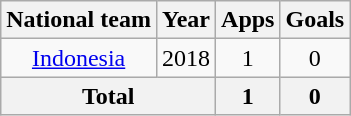<table class=wikitable style=text-align:center>
<tr>
<th>National team</th>
<th>Year</th>
<th>Apps</th>
<th>Goals</th>
</tr>
<tr>
<td><a href='#'>Indonesia</a></td>
<td>2018</td>
<td>1</td>
<td>0</td>
</tr>
<tr>
<th colspan=2>Total</th>
<th>1</th>
<th>0</th>
</tr>
</table>
